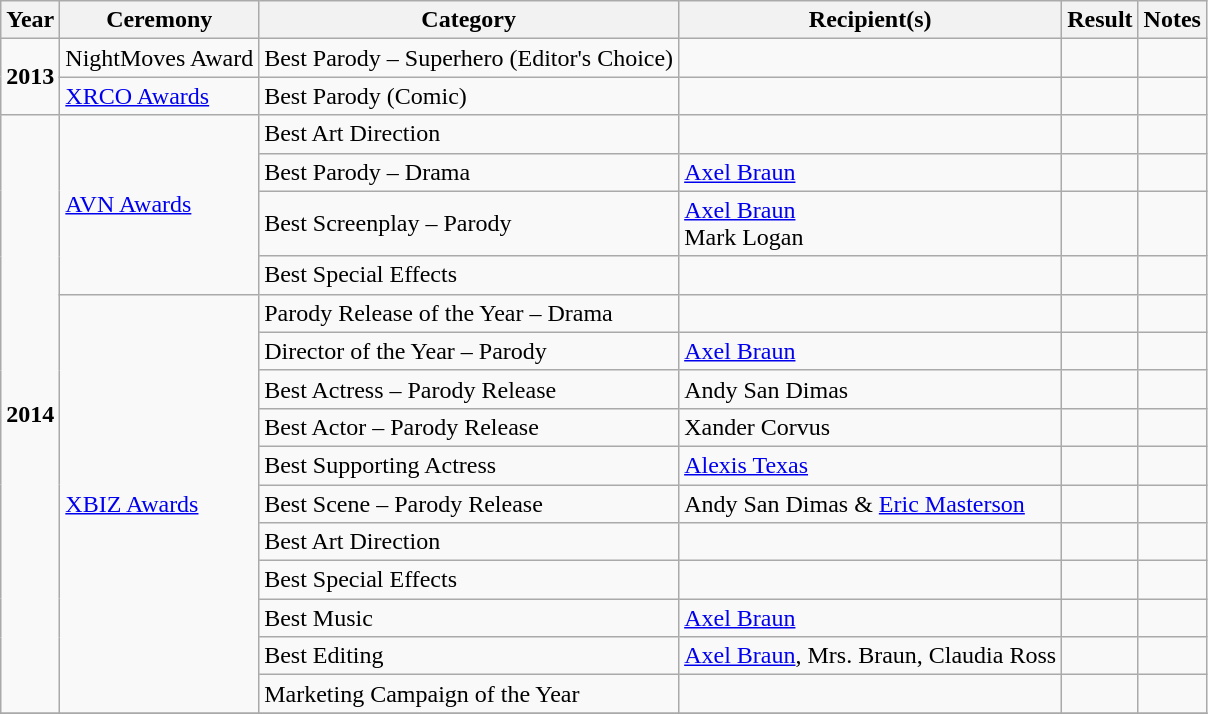<table class="wikitable">
<tr>
<th>Year</th>
<th>Ceremony</th>
<th>Category</th>
<th>Recipient(s)</th>
<th>Result</th>
<th>Notes</th>
</tr>
<tr>
<td rowspan="2"><strong>2013</strong></td>
<td>NightMoves Award</td>
<td>Best Parody – Superhero (Editor's Choice)</td>
<td></td>
<td></td>
<td></td>
</tr>
<tr>
<td><a href='#'>XRCO Awards</a></td>
<td>Best Parody (Comic)</td>
<td></td>
<td></td>
<td></td>
</tr>
<tr>
<td rowspan="15"><strong>2014</strong></td>
<td rowspan="4"><a href='#'>AVN Awards</a></td>
<td>Best Art Direction</td>
<td></td>
<td></td>
<td></td>
</tr>
<tr>
<td>Best Parody – Drama</td>
<td><a href='#'>Axel Braun</a></td>
<td></td>
<td></td>
</tr>
<tr>
<td>Best Screenplay – Parody</td>
<td><a href='#'>Axel Braun</a><br>Mark Logan</td>
<td></td>
<td></td>
</tr>
<tr>
<td>Best Special Effects</td>
<td></td>
<td></td>
<td></td>
</tr>
<tr>
<td rowspan="11"><a href='#'>XBIZ Awards</a></td>
<td>Parody Release of the Year – Drama</td>
<td></td>
<td></td>
<td></td>
</tr>
<tr>
<td>Director of the Year – Parody</td>
<td><a href='#'>Axel Braun</a></td>
<td></td>
<td></td>
</tr>
<tr>
<td>Best Actress – Parody Release</td>
<td>Andy San Dimas</td>
<td></td>
<td></td>
</tr>
<tr>
<td>Best Actor – Parody Release</td>
<td>Xander Corvus</td>
<td></td>
<td></td>
</tr>
<tr>
<td>Best Supporting Actress</td>
<td><a href='#'>Alexis Texas</a></td>
<td></td>
<td></td>
</tr>
<tr>
<td>Best Scene – Parody Release</td>
<td>Andy San Dimas & <a href='#'>Eric Masterson</a></td>
<td></td>
<td></td>
</tr>
<tr>
<td>Best Art Direction</td>
<td></td>
<td></td>
<td></td>
</tr>
<tr>
<td>Best Special Effects</td>
<td></td>
<td></td>
<td></td>
</tr>
<tr>
<td>Best Music</td>
<td><a href='#'>Axel Braun</a></td>
<td></td>
<td></td>
</tr>
<tr>
<td>Best Editing</td>
<td><a href='#'>Axel Braun</a>, Mrs. Braun, Claudia Ross</td>
<td></td>
<td></td>
</tr>
<tr>
<td>Marketing Campaign of the Year</td>
<td></td>
<td></td>
<td></td>
</tr>
<tr>
</tr>
</table>
